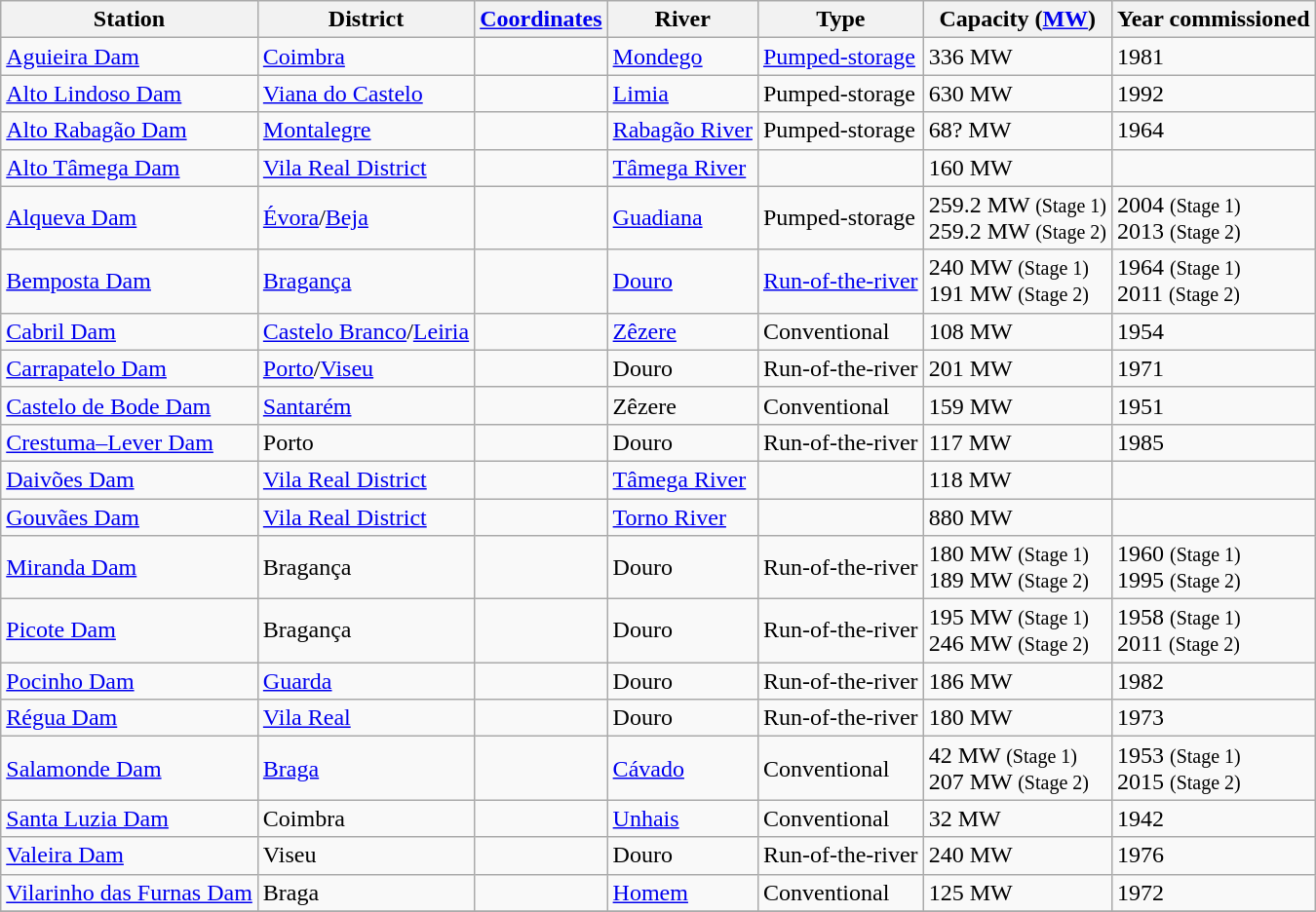<table class="wikitable sortable">
<tr>
<th>Station</th>
<th>District</th>
<th><a href='#'>Coordinates</a></th>
<th>River</th>
<th>Type</th>
<th>Capacity (<a href='#'>MW</a>)</th>
<th>Year commissioned</th>
</tr>
<tr>
<td><a href='#'>Aguieira Dam</a></td>
<td><a href='#'>Coimbra</a></td>
<td></td>
<td><a href='#'>Mondego</a></td>
<td><a href='#'>Pumped-storage</a></td>
<td>336 MW</td>
<td>1981</td>
</tr>
<tr>
<td><a href='#'>Alto Lindoso Dam</a></td>
<td><a href='#'>Viana do Castelo</a></td>
<td></td>
<td><a href='#'>Limia</a></td>
<td>Pumped-storage</td>
<td>630 MW</td>
<td>1992</td>
</tr>
<tr>
<td><a href='#'>Alto Rabagão Dam</a></td>
<td><a href='#'>Montalegre</a></td>
<td></td>
<td><a href='#'>Rabagão River</a></td>
<td>Pumped-storage</td>
<td>68? MW</td>
<td>1964</td>
</tr>
<tr>
<td><a href='#'>Alto Tâmega Dam</a></td>
<td><a href='#'>Vila Real District</a></td>
<td></td>
<td><a href='#'>Tâmega River</a></td>
<td></td>
<td>160 MW</td>
<td></td>
</tr>
<tr>
<td><a href='#'>Alqueva Dam</a></td>
<td><a href='#'>Évora</a>/<a href='#'>Beja</a></td>
<td></td>
<td><a href='#'>Guadiana</a></td>
<td>Pumped-storage</td>
<td>259.2 MW <small>(Stage 1)</small><br>259.2 MW <small>(Stage 2)</small></td>
<td>2004 <small>(Stage 1)</small><br>2013 <small>(Stage 2)</small></td>
</tr>
<tr>
<td><a href='#'>Bemposta Dam</a></td>
<td><a href='#'>Bragança</a></td>
<td></td>
<td><a href='#'>Douro</a></td>
<td><a href='#'>Run-of-the-river</a></td>
<td>240 MW <small>(Stage 1)</small><br>191 MW <small>(Stage 2)</small></td>
<td>1964 <small>(Stage 1)</small><br>2011 <small>(Stage 2)</small></td>
</tr>
<tr>
<td><a href='#'>Cabril Dam</a></td>
<td><a href='#'>Castelo Branco</a>/<a href='#'>Leiria</a></td>
<td></td>
<td><a href='#'>Zêzere</a></td>
<td>Conventional</td>
<td>108 MW</td>
<td>1954</td>
</tr>
<tr>
<td><a href='#'>Carrapatelo Dam</a></td>
<td><a href='#'>Porto</a>/<a href='#'>Viseu</a></td>
<td></td>
<td>Douro</td>
<td>Run-of-the-river</td>
<td>201 MW</td>
<td>1971</td>
</tr>
<tr>
<td><a href='#'>Castelo de Bode Dam</a></td>
<td><a href='#'>Santarém</a></td>
<td></td>
<td>Zêzere</td>
<td>Conventional</td>
<td>159 MW</td>
<td>1951</td>
</tr>
<tr>
<td><a href='#'>Crestuma–Lever Dam</a></td>
<td>Porto</td>
<td></td>
<td>Douro</td>
<td>Run-of-the-river</td>
<td>117 MW</td>
<td>1985</td>
</tr>
<tr>
<td><a href='#'>Daivões Dam</a></td>
<td><a href='#'>Vila Real District</a></td>
<td></td>
<td><a href='#'>Tâmega River</a></td>
<td></td>
<td>118 MW</td>
<td></td>
</tr>
<tr>
<td><a href='#'>Gouvães Dam</a></td>
<td><a href='#'>Vila Real District</a></td>
<td></td>
<td><a href='#'>Torno River</a></td>
<td></td>
<td>880 MW</td>
<td></td>
</tr>
<tr>
<td><a href='#'>Miranda Dam</a></td>
<td>Bragança</td>
<td></td>
<td>Douro</td>
<td>Run-of-the-river</td>
<td>180 MW <small>(Stage 1)</small><br>189 MW <small>(Stage 2)</small></td>
<td>1960 <small>(Stage 1)</small><br>1995 <small>(Stage 2)</small></td>
</tr>
<tr>
<td><a href='#'>Picote Dam</a></td>
<td>Bragança</td>
<td></td>
<td>Douro</td>
<td>Run-of-the-river</td>
<td>195 MW <small>(Stage 1)</small><br>246 MW <small>(Stage 2)</small></td>
<td>1958 <small>(Stage 1)</small><br>2011 <small>(Stage 2)</small></td>
</tr>
<tr>
<td><a href='#'>Pocinho Dam</a></td>
<td><a href='#'>Guarda</a></td>
<td></td>
<td>Douro</td>
<td>Run-of-the-river</td>
<td>186 MW</td>
<td>1982</td>
</tr>
<tr>
<td><a href='#'>Régua Dam</a></td>
<td><a href='#'>Vila Real</a></td>
<td></td>
<td>Douro</td>
<td>Run-of-the-river</td>
<td>180 MW</td>
<td>1973</td>
</tr>
<tr>
<td><a href='#'>Salamonde Dam</a></td>
<td><a href='#'>Braga</a></td>
<td></td>
<td><a href='#'>Cávado</a></td>
<td>Conventional</td>
<td>42 MW <small>(Stage 1)</small><br>207 MW <small>(Stage 2)</small></td>
<td>1953 <small>(Stage 1)</small><br>2015 <small>(Stage 2)</small></td>
</tr>
<tr>
<td><a href='#'>Santa Luzia Dam</a></td>
<td>Coimbra</td>
<td></td>
<td><a href='#'>Unhais</a></td>
<td>Conventional</td>
<td>32 MW</td>
<td>1942</td>
</tr>
<tr>
<td><a href='#'>Valeira Dam</a></td>
<td>Viseu</td>
<td></td>
<td>Douro</td>
<td>Run-of-the-river</td>
<td>240 MW</td>
<td>1976</td>
</tr>
<tr>
<td><a href='#'>Vilarinho das Furnas Dam</a></td>
<td>Braga</td>
<td></td>
<td><a href='#'>Homem</a></td>
<td>Conventional</td>
<td>125 MW</td>
<td>1972</td>
</tr>
<tr>
</tr>
</table>
